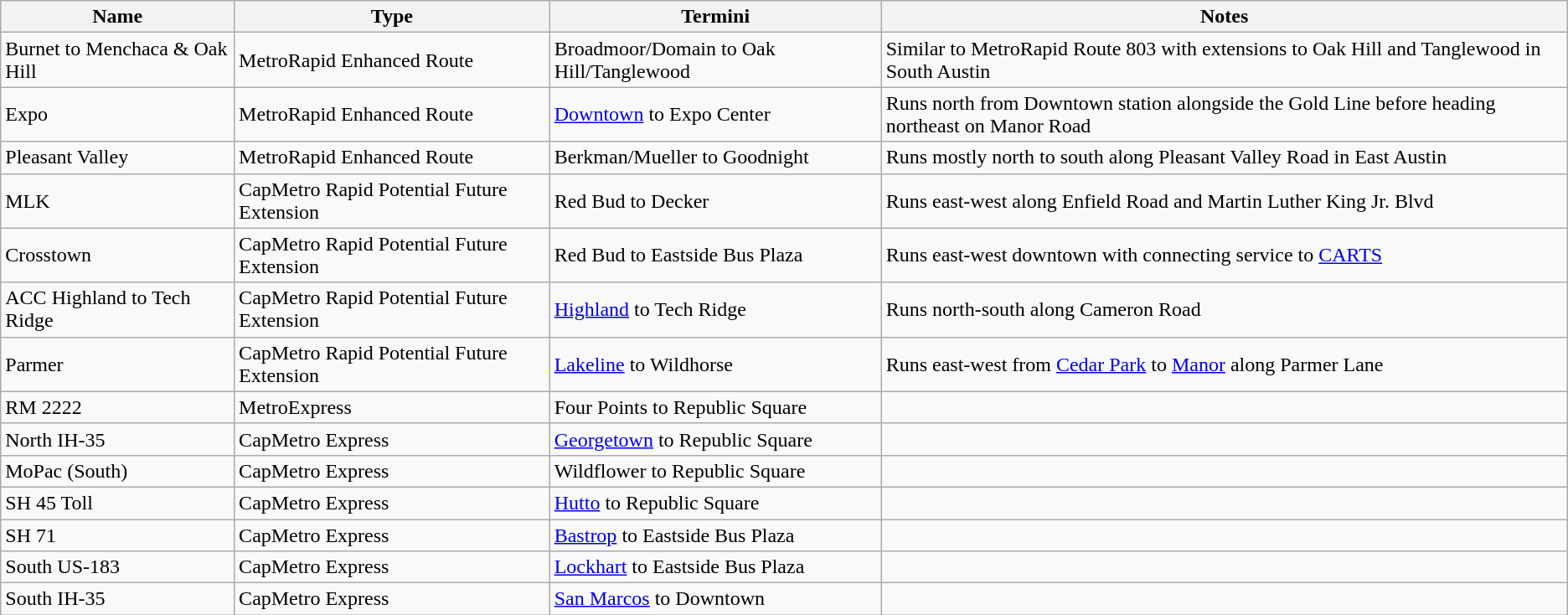<table class="wikitable">
<tr>
<th>Name</th>
<th>Type</th>
<th>Termini</th>
<th>Notes</th>
</tr>
<tr>
<td>Burnet to Menchaca & Oak Hill</td>
<td>MetroRapid Enhanced Route</td>
<td>Broadmoor/Domain to Oak Hill/Tanglewood</td>
<td>Similar to MetroRapid Route 803 with extensions to Oak Hill and Tanglewood in South Austin</td>
</tr>
<tr>
<td>Expo</td>
<td>MetroRapid Enhanced Route</td>
<td><a href='#'>Downtown</a> to Expo Center</td>
<td>Runs north from Downtown station alongside the Gold Line before heading northeast on Manor Road</td>
</tr>
<tr>
<td>Pleasant Valley</td>
<td>MetroRapid Enhanced Route</td>
<td>Berkman/Mueller to Goodnight</td>
<td>Runs mostly north to south along Pleasant Valley Road in East Austin</td>
</tr>
<tr>
<td>MLK</td>
<td>CapMetro Rapid  Potential Future Extension</td>
<td>Red Bud to Decker</td>
<td>Runs east-west along Enfield Road and Martin Luther King Jr. Blvd</td>
</tr>
<tr>
<td>Crosstown</td>
<td>CapMetro Rapid Potential Future Extension</td>
<td>Red Bud to Eastside Bus Plaza</td>
<td>Runs east-west downtown with connecting service to <a href='#'>CARTS</a></td>
</tr>
<tr>
<td>ACC Highland to Tech Ridge</td>
<td>CapMetro Rapid Potential Future Extension</td>
<td><a href='#'>Highland</a> to Tech Ridge</td>
<td>Runs north-south along Cameron Road</td>
</tr>
<tr>
<td>Parmer</td>
<td>CapMetro Rapid Potential Future Extension</td>
<td><a href='#'>Lakeline</a> to Wildhorse</td>
<td>Runs east-west from <a href='#'>Cedar Park</a> to <a href='#'>Manor</a> along Parmer Lane</td>
</tr>
<tr>
<td>RM 2222</td>
<td>MetroExpress</td>
<td>Four Points to Republic Square</td>
<td></td>
</tr>
<tr>
<td>North IH-35</td>
<td>CapMetro Express</td>
<td><a href='#'>Georgetown</a> to Republic Square</td>
<td></td>
</tr>
<tr>
<td>MoPac (South)</td>
<td>CapMetro Express</td>
<td>Wildflower to Republic Square</td>
<td></td>
</tr>
<tr>
<td>SH 45 Toll</td>
<td>CapMetro Express</td>
<td><a href='#'>Hutto</a> to Republic Square</td>
<td></td>
</tr>
<tr>
<td>SH 71</td>
<td>CapMetro Express</td>
<td><a href='#'>Bastrop</a> to Eastside Bus Plaza</td>
<td></td>
</tr>
<tr>
<td>South US-183</td>
<td>CapMetro Express</td>
<td><a href='#'>Lockhart</a> to Eastside Bus Plaza</td>
<td></td>
</tr>
<tr>
<td>South IH-35</td>
<td>CapMetro Express</td>
<td><a href='#'>San Marcos</a> to Downtown</td>
<td></td>
</tr>
</table>
